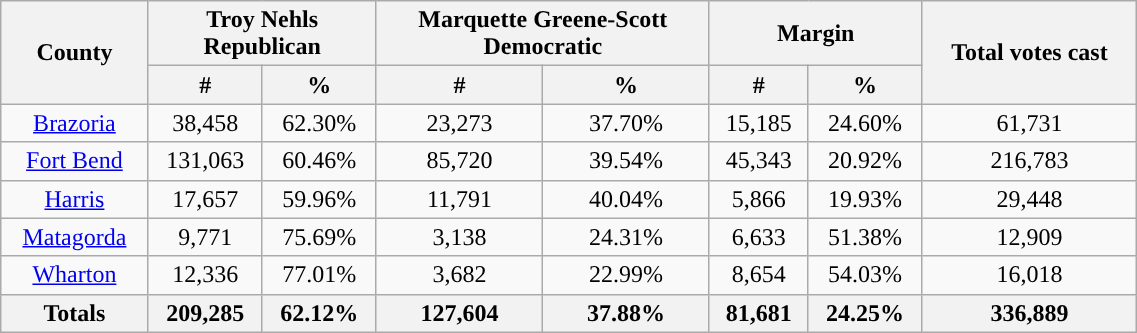<table width="60%"  class="wikitable sortable" style="text-align:center">
<tr>
<th rowspan="2">County</th>
<th style="text-align:center;" colspan="2">Troy Nehls<br>Republican</th>
<th style="text-align:center;" colspan="2">Marquette Greene-Scott<br>Democratic</th>
<th style="text-align:center;" colspan="2">Margin</th>
<th rowspan="2" style="text-align:center;">Total votes cast</th>
</tr>
<tr>
<th style="text-align:center;" data-sort-type="number">#</th>
<th style="text-align:center;" data-sort-type="number">%</th>
<th style="text-align:center;" data-sort-type="number">#</th>
<th style="text-align:center;" data-sort-type="number">%</th>
<th style="text-align:center;" data-sort-type="number">#</th>
<th style="text-align:center;" data-sort-type="number">%</th>
</tr>
<tr style="text-align:center;">
<td style="background-color:"><a href='#'>Brazoria</a></td>
<td style="background-color:">38,458</td>
<td style="background-color:">62.30%</td>
<td style="color:black;background-color:">23,273</td>
<td style="color:black;background-color:">37.70%</td>
<td style="background-color:">15,185</td>
<td style="background-color:">24.60%</td>
<td style="background-color:">61,731</td>
</tr>
<tr style="text-align:center;">
<td style="background-color:"><a href='#'>Fort Bend</a></td>
<td style="background-color:">131,063</td>
<td style="background-color:">60.46%</td>
<td style="color:black;background-color:">85,720</td>
<td style="color:black;background-color:">39.54%</td>
<td style="background-color:">45,343</td>
<td style="background-color:">20.92%</td>
<td style="background-color:">216,783</td>
</tr>
<tr style="text-align:center;">
<td style="background-color:"><a href='#'>Harris</a></td>
<td style="background-color:">17,657</td>
<td style="background-color:">59.96%</td>
<td style="color:black;background-color:">11,791</td>
<td style="color:black;background-color:">40.04%</td>
<td style="background-color:">5,866</td>
<td style="background-color:">19.93%</td>
<td style="background-color:">29,448</td>
</tr>
<tr style="text-align:center;">
<td style="background-color:"><a href='#'>Matagorda</a></td>
<td style="background-color:">9,771</td>
<td style="background-color:">75.69%</td>
<td style="color:black;background-color:">3,138</td>
<td style="color:black;background-color:">24.31%</td>
<td style="background-color:">6,633</td>
<td style="background-color:">51.38%</td>
<td style="background-color:">12,909</td>
</tr>
<tr style="text-align:center;">
<td style="background-color:"><a href='#'>Wharton</a></td>
<td style="background-color:">12,336</td>
<td style="background-color:">77.01%</td>
<td style="color:black;background-color:">3,682</td>
<td style="color:black;background-color:">22.99%</td>
<td style="background-color:">8,654</td>
<td style="background-color:">54.03%</td>
<td style="background-color:">16,018</td>
</tr>
<tr style="text-align:center;">
<th>Totals</th>
<th>209,285</th>
<th>62.12%</th>
<th>127,604</th>
<th>37.88%</th>
<th>81,681</th>
<th>24.25%</th>
<th>336,889</th>
</tr>
</table>
